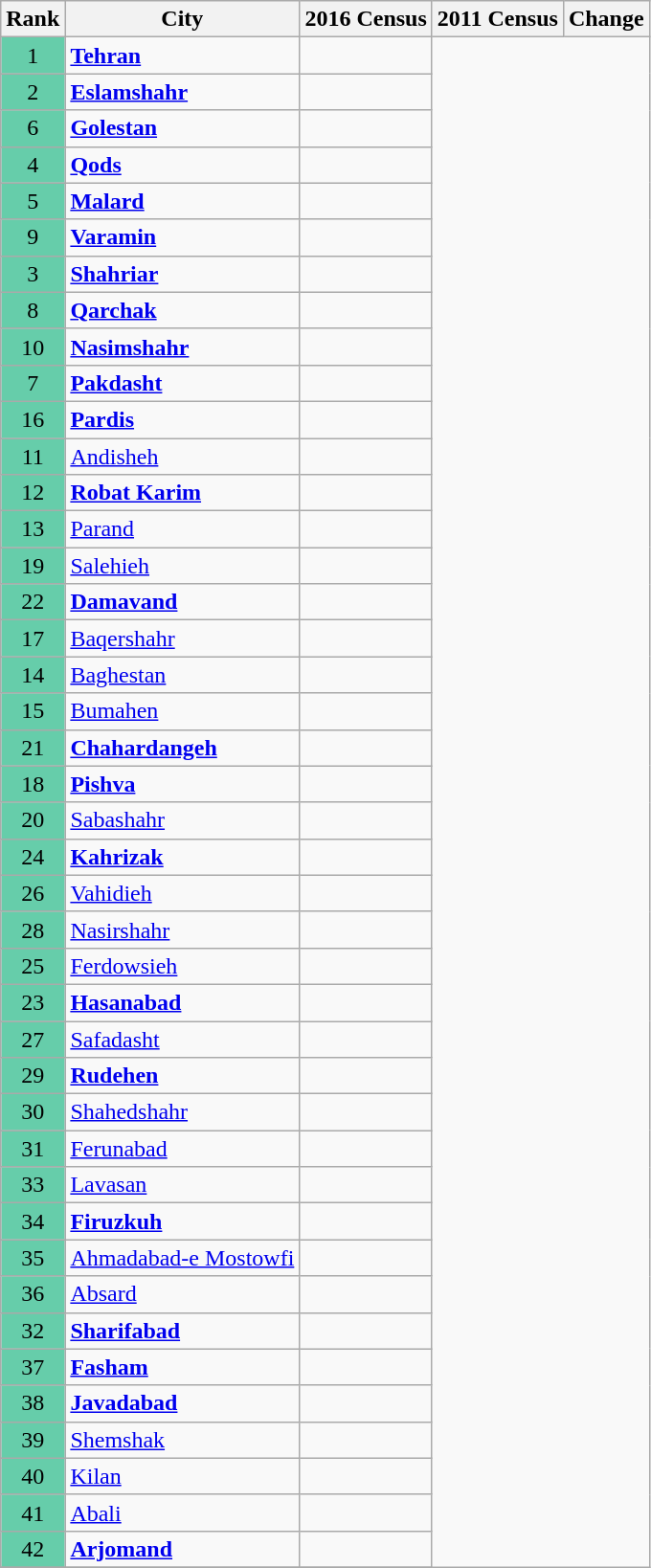<table class="wikitable sortable">
<tr>
<th>Rank</th>
<th>City</th>
<th>2016 Census</th>
<th>2011 Census</th>
<th>Change</th>
</tr>
<tr>
<td align=center bgcolor="66CDAA">1</td>
<td><strong><a href='#'>Tehran</a></strong></td>
<td></td>
</tr>
<tr>
<td align=center bgcolor="66CDAA">2</td>
<td><strong><a href='#'>Eslamshahr</a></strong></td>
<td></td>
</tr>
<tr>
<td align=center bgcolor="66CDAA">6</td>
<td><strong><a href='#'>Golestan</a></strong></td>
<td></td>
</tr>
<tr>
<td align=center bgcolor="66CDAA">4</td>
<td><strong><a href='#'>Qods</a></strong></td>
<td></td>
</tr>
<tr>
<td align=center bgcolor="66CDAA">5</td>
<td><strong><a href='#'>Malard</a></strong></td>
<td></td>
</tr>
<tr>
<td align=center bgcolor="66CDAA">9</td>
<td><strong><a href='#'>Varamin</a></strong></td>
<td></td>
</tr>
<tr>
<td align=center bgcolor="66CDAA">3</td>
<td><strong><a href='#'>Shahriar</a></strong></td>
<td></td>
</tr>
<tr>
<td align=center bgcolor="66CDAA">8</td>
<td><strong><a href='#'>Qarchak</a></strong></td>
<td></td>
</tr>
<tr>
<td align=center bgcolor="66CDAA">10</td>
<td><strong><a href='#'>Nasimshahr</a></strong></td>
<td></td>
</tr>
<tr>
<td align=center bgcolor="66CDAA">7</td>
<td><strong><a href='#'>Pakdasht</a></strong></td>
<td></td>
</tr>
<tr>
<td align=center bgcolor="66CDAA">16</td>
<td><strong><a href='#'>Pardis</a></strong></td>
<td></td>
</tr>
<tr>
<td align=center bgcolor="66CDAA">11</td>
<td><a href='#'>Andisheh</a></td>
<td></td>
</tr>
<tr>
<td align=center bgcolor="66CDAA">12</td>
<td><strong><a href='#'>Robat Karim</a></strong></td>
<td></td>
</tr>
<tr>
<td align=center bgcolor="66CDAA">13</td>
<td><a href='#'>Parand</a></td>
<td></td>
</tr>
<tr>
<td align=center bgcolor="66CDAA">19</td>
<td><a href='#'>Salehieh</a></td>
<td></td>
</tr>
<tr>
<td align=center bgcolor="66CDAA">22</td>
<td><strong><a href='#'>Damavand</a></strong></td>
<td></td>
</tr>
<tr>
<td align=center bgcolor="66CDAA">17</td>
<td><a href='#'>Baqershahr</a></td>
<td></td>
</tr>
<tr>
<td align=center bgcolor="66CDAA">14</td>
<td><a href='#'>Baghestan</a></td>
<td></td>
</tr>
<tr>
<td align=center bgcolor="66CDAA">15</td>
<td><a href='#'>Bumahen</a></td>
<td></td>
</tr>
<tr>
<td align=center bgcolor="66CDAA">21</td>
<td><strong><a href='#'>Chahardangeh</a></strong></td>
<td></td>
</tr>
<tr>
<td align=center bgcolor="66CDAA">18</td>
<td><strong><a href='#'>Pishva</a></strong></td>
<td></td>
</tr>
<tr>
<td align=center bgcolor="66CDAA">20</td>
<td><a href='#'>Sabashahr</a></td>
<td></td>
</tr>
<tr>
<td align=center bgcolor="66CDAA">24</td>
<td><strong><a href='#'>Kahrizak</a></strong></td>
<td></td>
</tr>
<tr>
<td align=center bgcolor="66CDAA">26</td>
<td><a href='#'>Vahidieh</a></td>
<td></td>
</tr>
<tr>
<td align=center bgcolor="66CDAA">28</td>
<td><a href='#'>Nasirshahr</a></td>
<td></td>
</tr>
<tr>
<td align=center bgcolor="66CDAA">25</td>
<td><a href='#'>Ferdowsieh</a></td>
<td></td>
</tr>
<tr>
<td align=center bgcolor="66CDAA">23</td>
<td><strong><a href='#'>Hasanabad</a></strong></td>
<td></td>
</tr>
<tr>
<td align=center bgcolor="66CDAA">27</td>
<td><a href='#'>Safadasht</a></td>
<td></td>
</tr>
<tr>
<td align=center bgcolor="66CDAA">29</td>
<td><strong><a href='#'>Rudehen</a></strong></td>
<td></td>
</tr>
<tr>
<td align=center bgcolor="66CDAA">30</td>
<td><a href='#'>Shahedshahr</a></td>
<td></td>
</tr>
<tr>
<td align=center bgcolor="66CDAA">31</td>
<td><a href='#'>Ferunabad</a></td>
<td></td>
</tr>
<tr>
<td align=center bgcolor="66CDAA">33</td>
<td><a href='#'>Lavasan</a></td>
<td></td>
</tr>
<tr>
<td align=center bgcolor="66CDAA">34</td>
<td><strong><a href='#'>Firuzkuh</a></strong></td>
<td></td>
</tr>
<tr>
<td align=center bgcolor="66CDAA">35</td>
<td><a href='#'>Ahmadabad-e Mostowfi</a></td>
<td></td>
</tr>
<tr>
<td align=center bgcolor="66CDAA">36</td>
<td><a href='#'>Absard</a></td>
<td></td>
</tr>
<tr>
<td align=center bgcolor="66CDAA">32</td>
<td><strong><a href='#'>Sharifabad</a></strong></td>
<td></td>
</tr>
<tr>
<td align=center bgcolor="66CDAA">37</td>
<td><strong><a href='#'>Fasham</a></strong></td>
<td></td>
</tr>
<tr>
<td align=center bgcolor="66CDAA">38</td>
<td><strong><a href='#'>Javadabad</a></strong></td>
<td></td>
</tr>
<tr>
<td align=center bgcolor="66CDAA">39</td>
<td><a href='#'>Shemshak</a></td>
<td></td>
</tr>
<tr>
<td align=center bgcolor="66CDAA">40</td>
<td><a href='#'>Kilan</a></td>
<td></td>
</tr>
<tr>
<td align=center bgcolor="66CDAA">41</td>
<td><a href='#'>Abali</a></td>
<td></td>
</tr>
<tr>
<td align=center bgcolor="66CDAA">42</td>
<td><strong><a href='#'>Arjomand</a></strong></td>
<td></td>
</tr>
<tr>
</tr>
</table>
